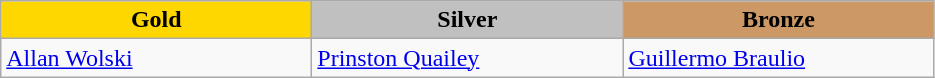<table class="wikitable" style="text-align:left">
<tr align="center">
<td width=200 bgcolor=gold><strong>Gold</strong></td>
<td width=200 bgcolor=silver><strong>Silver</strong></td>
<td width=200 bgcolor=CC9966><strong>Bronze</strong></td>
</tr>
<tr>
<td><a href='#'>Allan Wolski</a><br><em></em></td>
<td><a href='#'>Prinston Quailey</a><br><em></em></td>
<td><a href='#'>Guillermo Braulio</a><br><em></em></td>
</tr>
</table>
